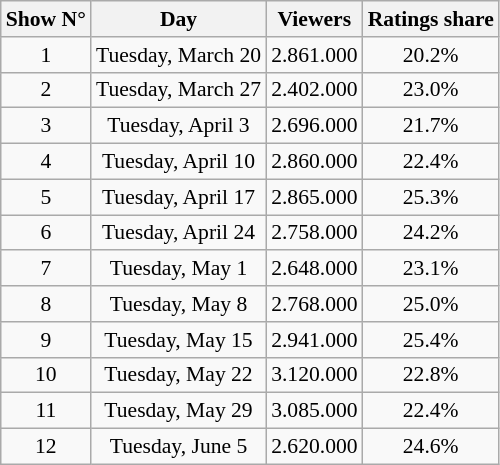<table class="wikitable sortable centre" style="text-align:center;font-size:90%;">
<tr>
<th>Show N°</th>
<th>Day</th>
<th>Viewers</th>
<th>Ratings share</th>
</tr>
<tr>
<td>1</td>
<td>Tuesday, March 20</td>
<td>2.861.000</td>
<td>20.2%</td>
</tr>
<tr>
<td>2</td>
<td>Tuesday, March 27</td>
<td>2.402.000</td>
<td>23.0%</td>
</tr>
<tr>
<td>3</td>
<td>Tuesday, April 3</td>
<td>2.696.000</td>
<td>21.7%</td>
</tr>
<tr>
<td>4</td>
<td>Tuesday, April 10</td>
<td>2.860.000</td>
<td>22.4%</td>
</tr>
<tr>
<td>5</td>
<td>Tuesday, April 17</td>
<td>2.865.000</td>
<td>25.3%</td>
</tr>
<tr>
<td>6</td>
<td>Tuesday, April 24</td>
<td>2.758.000</td>
<td>24.2%</td>
</tr>
<tr>
<td>7</td>
<td>Tuesday, May 1</td>
<td>2.648.000</td>
<td>23.1%</td>
</tr>
<tr>
<td>8</td>
<td>Tuesday, May 8</td>
<td>2.768.000</td>
<td>25.0%</td>
</tr>
<tr>
<td>9</td>
<td>Tuesday, May 15</td>
<td>2.941.000</td>
<td>25.4%</td>
</tr>
<tr>
<td>10</td>
<td>Tuesday, May 22</td>
<td>3.120.000</td>
<td>22.8%</td>
</tr>
<tr>
<td>11</td>
<td>Tuesday, May 29</td>
<td>3.085.000</td>
<td>22.4%</td>
</tr>
<tr>
<td>12</td>
<td>Tuesday, June 5</td>
<td>2.620.000</td>
<td>24.6%</td>
</tr>
</table>
